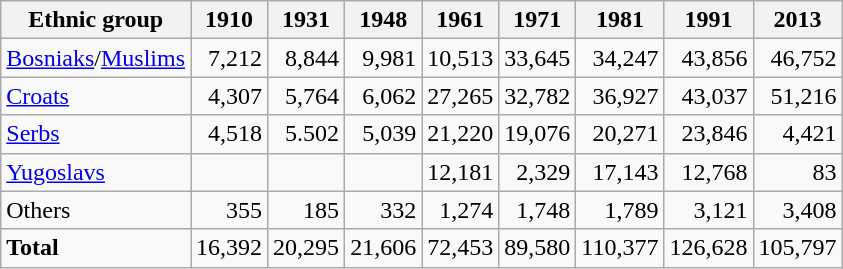<table class="wikitable sortable">
<tr>
<th>Ethnic group</th>
<th>1910</th>
<th>1931</th>
<th>1948</th>
<th>1961</th>
<th>1971</th>
<th>1981</th>
<th>1991</th>
<th>2013</th>
</tr>
<tr>
<td><a href='#'>Bosniaks</a>/<a href='#'>Muslims</a></td>
<td align="right">7,212</td>
<td align="right">8,844</td>
<td align="right">9,981</td>
<td align="right">10,513</td>
<td align="right">33,645</td>
<td align="right">34,247</td>
<td align="right">43,856</td>
<td align="right">46,752</td>
</tr>
<tr>
<td><a href='#'>Croats</a></td>
<td align="right">4,307</td>
<td align="right">5,764</td>
<td align="right">6,062</td>
<td align="right">27,265</td>
<td align="right">32,782</td>
<td align="right">36,927</td>
<td align="right">43,037</td>
<td align="right">51,216</td>
</tr>
<tr>
<td><a href='#'>Serbs</a></td>
<td align="right">4,518</td>
<td align="right">5.502</td>
<td align="right">5,039</td>
<td align="right">21,220</td>
<td align="right">19,076</td>
<td align="right">20,271</td>
<td align="right">23,846</td>
<td align="right">4,421</td>
</tr>
<tr>
<td><a href='#'>Yugoslavs</a></td>
<td></td>
<td></td>
<td></td>
<td align="right">12,181</td>
<td align="right">2,329</td>
<td align="right">17,143</td>
<td align="right">12,768</td>
<td align="right">83</td>
</tr>
<tr>
<td>Others</td>
<td align="right">355</td>
<td align="right">185</td>
<td align="right">332</td>
<td align="right">1,274</td>
<td align="right">1,748</td>
<td align="right">1,789</td>
<td align="right">3,121</td>
<td align="right">3,408</td>
</tr>
<tr class="sortbottom">
<td><strong>Total</strong></td>
<td align="right">16,392</td>
<td align="right">20,295</td>
<td align="right">21,606</td>
<td align="right">72,453</td>
<td align="right">89,580</td>
<td align="right">110,377</td>
<td align="right">126,628</td>
<td align="right">105,797</td>
</tr>
</table>
